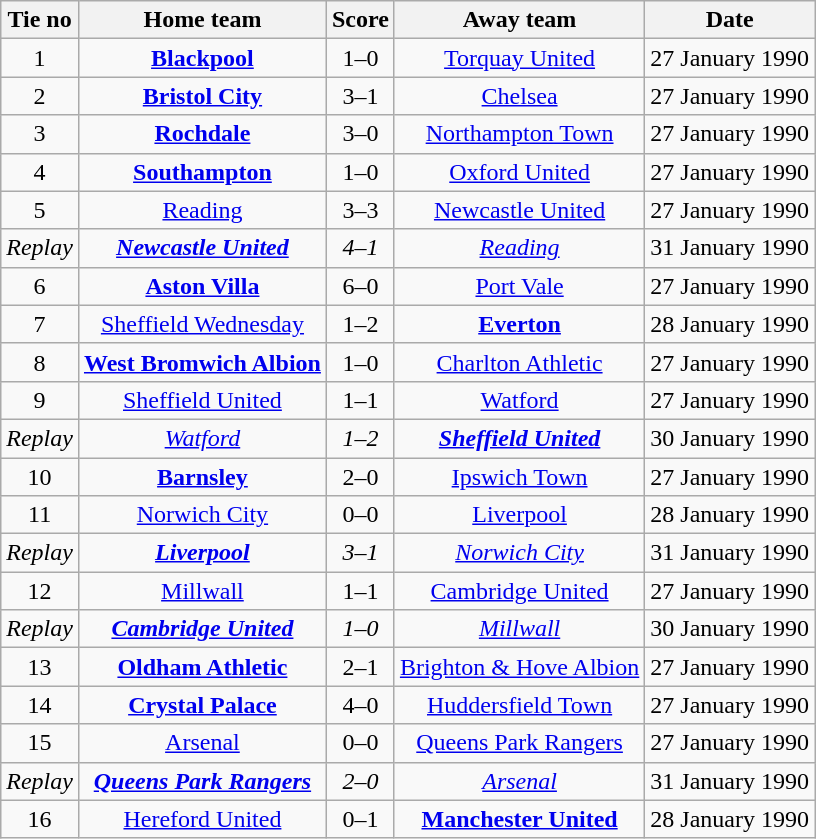<table class="wikitable" style="text-align: center">
<tr>
<th>Tie no</th>
<th>Home team</th>
<th>Score</th>
<th>Away team</th>
<th>Date</th>
</tr>
<tr>
<td>1</td>
<td><strong><a href='#'>Blackpool</a></strong></td>
<td>1–0</td>
<td><a href='#'>Torquay United</a></td>
<td>27 January 1990</td>
</tr>
<tr>
<td>2</td>
<td><strong><a href='#'>Bristol City</a></strong></td>
<td>3–1</td>
<td><a href='#'>Chelsea</a></td>
<td>27 January 1990</td>
</tr>
<tr>
<td>3</td>
<td><strong><a href='#'>Rochdale</a></strong></td>
<td>3–0</td>
<td><a href='#'>Northampton Town</a></td>
<td>27 January 1990</td>
</tr>
<tr>
<td>4</td>
<td><strong><a href='#'>Southampton</a></strong></td>
<td>1–0</td>
<td><a href='#'>Oxford United</a></td>
<td>27 January 1990</td>
</tr>
<tr>
<td>5</td>
<td><a href='#'>Reading</a></td>
<td>3–3</td>
<td><a href='#'>Newcastle United</a></td>
<td>27 January 1990</td>
</tr>
<tr>
<td><em>Replay</em></td>
<td><strong><em><a href='#'>Newcastle United</a></em></strong></td>
<td><em>4–1</em></td>
<td><em><a href='#'>Reading</a></em></td>
<td>31 January 1990</td>
</tr>
<tr>
<td>6</td>
<td><strong><a href='#'>Aston Villa</a></strong></td>
<td>6–0</td>
<td><a href='#'>Port Vale</a></td>
<td>27 January 1990</td>
</tr>
<tr>
<td>7</td>
<td><a href='#'>Sheffield Wednesday</a></td>
<td>1–2</td>
<td><strong><a href='#'>Everton</a></strong></td>
<td>28 January 1990</td>
</tr>
<tr>
<td>8</td>
<td><strong><a href='#'>West Bromwich Albion</a></strong></td>
<td>1–0</td>
<td><a href='#'>Charlton Athletic</a></td>
<td>27 January 1990</td>
</tr>
<tr>
<td>9</td>
<td><a href='#'>Sheffield United</a></td>
<td>1–1</td>
<td><a href='#'>Watford</a></td>
<td>27 January 1990</td>
</tr>
<tr>
<td><em>Replay</em></td>
<td><em><a href='#'>Watford</a></em></td>
<td><em>1–2</em></td>
<td><strong><em><a href='#'>Sheffield United</a></em></strong></td>
<td>30 January 1990</td>
</tr>
<tr>
<td>10</td>
<td><strong><a href='#'>Barnsley</a></strong></td>
<td>2–0</td>
<td><a href='#'>Ipswich Town</a></td>
<td>27 January 1990</td>
</tr>
<tr>
<td>11</td>
<td><a href='#'>Norwich City</a></td>
<td>0–0</td>
<td><a href='#'>Liverpool</a></td>
<td>28 January 1990</td>
</tr>
<tr>
<td><em>Replay</em></td>
<td><strong><em><a href='#'>Liverpool</a></em></strong></td>
<td><em>3–1</em></td>
<td><em><a href='#'>Norwich City</a></em></td>
<td>31 January 1990</td>
</tr>
<tr>
<td>12</td>
<td><a href='#'>Millwall</a></td>
<td>1–1</td>
<td><a href='#'>Cambridge United</a></td>
<td>27 January 1990</td>
</tr>
<tr>
<td><em>Replay</em></td>
<td><strong><em><a href='#'>Cambridge United</a></em></strong></td>
<td><em>1–0</em></td>
<td><em><a href='#'>Millwall</a></em></td>
<td>30 January 1990</td>
</tr>
<tr>
<td>13</td>
<td><strong><a href='#'>Oldham Athletic</a></strong></td>
<td>2–1</td>
<td><a href='#'>Brighton & Hove Albion</a></td>
<td>27 January 1990</td>
</tr>
<tr>
<td>14</td>
<td><strong><a href='#'>Crystal Palace</a></strong></td>
<td>4–0</td>
<td><a href='#'>Huddersfield Town</a></td>
<td>27 January 1990</td>
</tr>
<tr>
<td>15</td>
<td><a href='#'>Arsenal</a></td>
<td>0–0</td>
<td><a href='#'>Queens Park Rangers</a></td>
<td>27 January 1990</td>
</tr>
<tr>
<td><em>Replay</em></td>
<td><strong><em><a href='#'>Queens Park Rangers</a></em></strong></td>
<td><em>2–0</em></td>
<td><em><a href='#'>Arsenal</a></em></td>
<td>31 January 1990</td>
</tr>
<tr>
<td>16</td>
<td><a href='#'>Hereford United</a></td>
<td>0–1</td>
<td><strong><a href='#'>Manchester United</a></strong></td>
<td>28 January 1990</td>
</tr>
</table>
